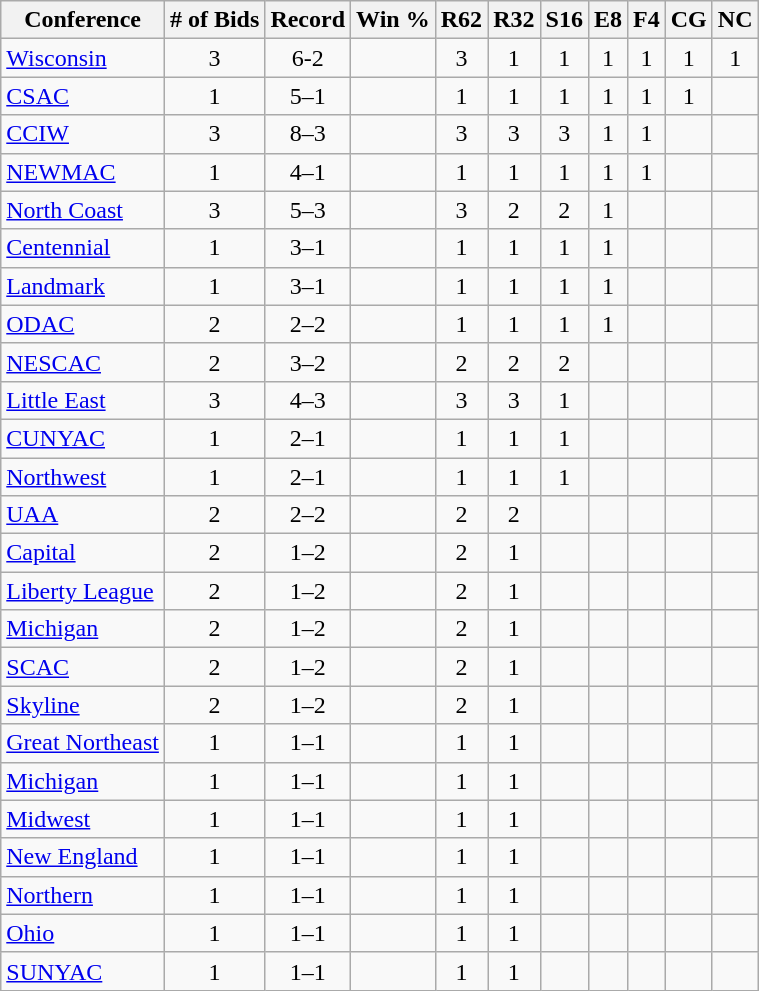<table class="wikitable sortable">
<tr>
<th>Conference</th>
<th># of Bids</th>
<th>Record</th>
<th>Win %</th>
<th>R62</th>
<th>R32</th>
<th>S16</th>
<th>E8</th>
<th>F4</th>
<th>CG</th>
<th>NC</th>
</tr>
<tr style="text-align:center;">
<td align="left"><a href='#'>Wisconsin</a></td>
<td>3</td>
<td>6-2</td>
<td></td>
<td>3</td>
<td>1</td>
<td>1</td>
<td>1</td>
<td>1</td>
<td>1</td>
<td>1</td>
</tr>
<tr style="text-align:center;">
<td align="left"><a href='#'>CSAC</a></td>
<td>1</td>
<td>5–1</td>
<td></td>
<td>1</td>
<td>1</td>
<td>1</td>
<td>1</td>
<td>1</td>
<td>1</td>
<td></td>
</tr>
<tr style="text-align:center;">
<td align="left"><a href='#'>CCIW</a></td>
<td>3</td>
<td>8–3</td>
<td></td>
<td>3</td>
<td>3</td>
<td>3</td>
<td>1</td>
<td>1</td>
<td></td>
<td></td>
</tr>
<tr style="text-align:center;">
<td align="left"><a href='#'>NEWMAC</a></td>
<td>1</td>
<td>4–1</td>
<td></td>
<td>1</td>
<td>1</td>
<td>1</td>
<td>1</td>
<td>1</td>
<td></td>
<td></td>
</tr>
<tr style="text-align:center;">
<td align="left"><a href='#'>North Coast</a></td>
<td>3</td>
<td>5–3</td>
<td></td>
<td>3</td>
<td>2</td>
<td>2</td>
<td>1</td>
<td></td>
<td></td>
<td></td>
</tr>
<tr style="text-align:center;">
<td align="left"><a href='#'>Centennial</a></td>
<td>1</td>
<td>3–1</td>
<td></td>
<td>1</td>
<td>1</td>
<td>1</td>
<td>1</td>
<td></td>
<td></td>
<td></td>
</tr>
<tr style="text-align:center;">
<td align="left"><a href='#'>Landmark</a></td>
<td>1</td>
<td>3–1</td>
<td></td>
<td>1</td>
<td>1</td>
<td>1</td>
<td>1</td>
<td></td>
<td></td>
<td></td>
</tr>
<tr style="text-align:center;">
<td align="left"><a href='#'>ODAC</a></td>
<td>2</td>
<td>2–2</td>
<td></td>
<td>1</td>
<td>1</td>
<td>1</td>
<td>1</td>
<td></td>
<td></td>
<td></td>
</tr>
<tr style="text-align:center;">
<td align="left"><a href='#'>NESCAC</a></td>
<td>2</td>
<td>3–2</td>
<td></td>
<td>2</td>
<td>2</td>
<td>2</td>
<td></td>
<td></td>
<td></td>
<td></td>
</tr>
<tr style="text-align:center;">
<td align="left"><a href='#'>Little East</a></td>
<td>3</td>
<td>4–3</td>
<td></td>
<td>3</td>
<td>3</td>
<td>1</td>
<td></td>
<td></td>
<td></td>
<td></td>
</tr>
<tr style="text-align:center;">
<td align="left"><a href='#'>CUNYAC</a></td>
<td>1</td>
<td>2–1</td>
<td></td>
<td>1</td>
<td>1</td>
<td>1</td>
<td></td>
<td></td>
<td></td>
<td></td>
</tr>
<tr style="text-align:center;">
<td align="left"><a href='#'>Northwest</a></td>
<td>1</td>
<td>2–1</td>
<td></td>
<td>1</td>
<td>1</td>
<td>1</td>
<td></td>
<td></td>
<td></td>
<td></td>
</tr>
<tr style="text-align:center;">
<td align="left"><a href='#'>UAA</a></td>
<td>2</td>
<td>2–2</td>
<td></td>
<td>2</td>
<td>2</td>
<td></td>
<td></td>
<td></td>
<td></td>
<td></td>
</tr>
<tr style="text-align:center;">
<td align="left"><a href='#'>Capital</a></td>
<td>2</td>
<td>1–2</td>
<td></td>
<td>2</td>
<td>1</td>
<td></td>
<td></td>
<td></td>
<td></td>
<td></td>
</tr>
<tr style="text-align:center;">
<td align="left"><a href='#'>Liberty League</a></td>
<td>2</td>
<td>1–2</td>
<td></td>
<td>2</td>
<td>1</td>
<td></td>
<td></td>
<td></td>
<td></td>
<td></td>
</tr>
<tr style="text-align:center;">
<td align="left"><a href='#'>Michigan</a></td>
<td>2</td>
<td>1–2</td>
<td></td>
<td>2</td>
<td>1</td>
<td></td>
<td></td>
<td></td>
<td></td>
<td></td>
</tr>
<tr style="text-align:center;">
<td align="left"><a href='#'>SCAC</a></td>
<td>2</td>
<td>1–2</td>
<td></td>
<td>2</td>
<td>1</td>
<td></td>
<td></td>
<td></td>
<td></td>
<td></td>
</tr>
<tr style="text-align:center;">
<td align="left"><a href='#'>Skyline</a></td>
<td>2</td>
<td>1–2</td>
<td></td>
<td>2</td>
<td>1</td>
<td></td>
<td></td>
<td></td>
<td></td>
<td></td>
</tr>
<tr style="text-align:center;">
<td align="left"><a href='#'>Great Northeast</a></td>
<td>1</td>
<td>1–1</td>
<td></td>
<td>1</td>
<td>1</td>
<td></td>
<td></td>
<td></td>
<td></td>
<td></td>
</tr>
<tr style="text-align:center;">
<td align="left"><a href='#'>Michigan</a></td>
<td>1</td>
<td>1–1</td>
<td></td>
<td>1</td>
<td>1</td>
<td></td>
<td></td>
<td></td>
<td></td>
<td></td>
</tr>
<tr style="text-align:center;">
<td align="left"><a href='#'>Midwest</a></td>
<td>1</td>
<td>1–1</td>
<td></td>
<td>1</td>
<td>1</td>
<td></td>
<td></td>
<td></td>
<td></td>
<td></td>
</tr>
<tr style="text-align:center;">
<td align="left"><a href='#'>New England</a></td>
<td>1</td>
<td>1–1</td>
<td></td>
<td>1</td>
<td>1</td>
<td></td>
<td></td>
<td></td>
<td></td>
<td></td>
</tr>
<tr style="text-align:center;">
<td align="left"><a href='#'>Northern</a></td>
<td>1</td>
<td>1–1</td>
<td></td>
<td>1</td>
<td>1</td>
<td></td>
<td></td>
<td></td>
<td></td>
<td></td>
</tr>
<tr style="text-align:center;">
<td align="left"><a href='#'>Ohio</a></td>
<td>1</td>
<td>1–1</td>
<td></td>
<td>1</td>
<td>1</td>
<td></td>
<td></td>
<td></td>
<td></td>
<td></td>
</tr>
<tr style="text-align:center;">
<td align="left"><a href='#'>SUNYAC</a></td>
<td>1</td>
<td>1–1</td>
<td></td>
<td>1</td>
<td>1</td>
<td></td>
<td></td>
<td></td>
<td></td>
<td></td>
</tr>
</table>
